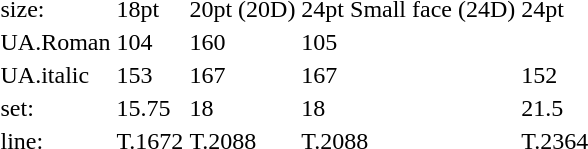<table style="margin-left:40px;">
<tr>
<td>size:</td>
<td>18pt</td>
<td>20pt (20D)</td>
<td>24pt Small face (24D)</td>
<td>24pt</td>
</tr>
<tr>
<td>UA.Roman</td>
<td>104</td>
<td>160</td>
<td 160>105</td>
</tr>
<tr>
<td>UA.italic</td>
<td>153</td>
<td>167</td>
<td>167</td>
<td>152</td>
</tr>
<tr>
<td>set:</td>
<td>15.75</td>
<td>18</td>
<td>18</td>
<td>21.5</td>
</tr>
<tr>
<td>line:</td>
<td>T.1672</td>
<td>T.2088</td>
<td>T.2088</td>
<td>T.2364</td>
</tr>
</table>
